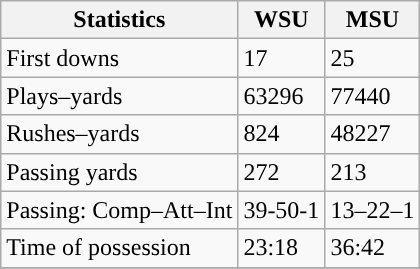<table class="wikitable">
<tr>
<th>Statistics</th>
<th>WSU</th>
<th>MSU</th>
</tr>
<tr>
<td>First downs</td>
<td>17</td>
<td>25</td>
</tr>
<tr>
<td>Plays–yards</td>
<td>63296</td>
<td>77440</td>
</tr>
<tr>
<td>Rushes–yards</td>
<td>824</td>
<td>48227</td>
</tr>
<tr>
<td>Passing yards</td>
<td>272</td>
<td>213</td>
</tr>
<tr>
<td>Passing: Comp–Att–Int</td>
<td>39-50-1</td>
<td>13–22–1</td>
</tr>
<tr>
<td>Time of possession</td>
<td>23:18</td>
<td>36:42</td>
</tr>
<tr>
</tr>
</table>
